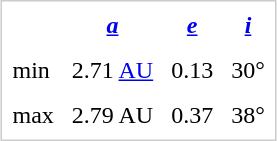<table align="center" style="border:1px solid #CCC; margin-left:15px;" cellpadding="5">
<tr>
<th></th>
<th><em><a href='#'>a</a></em></th>
<th><em><a href='#'>e</a></em></th>
<th><em><a href='#'>i</a></em></th>
</tr>
<tr>
<td>min</td>
<td>2.71 <a href='#'>AU</a></td>
<td>0.13</td>
<td>30°</td>
</tr>
<tr>
<td>max</td>
<td>2.79 AU</td>
<td>0.37</td>
<td>38°</td>
</tr>
</table>
